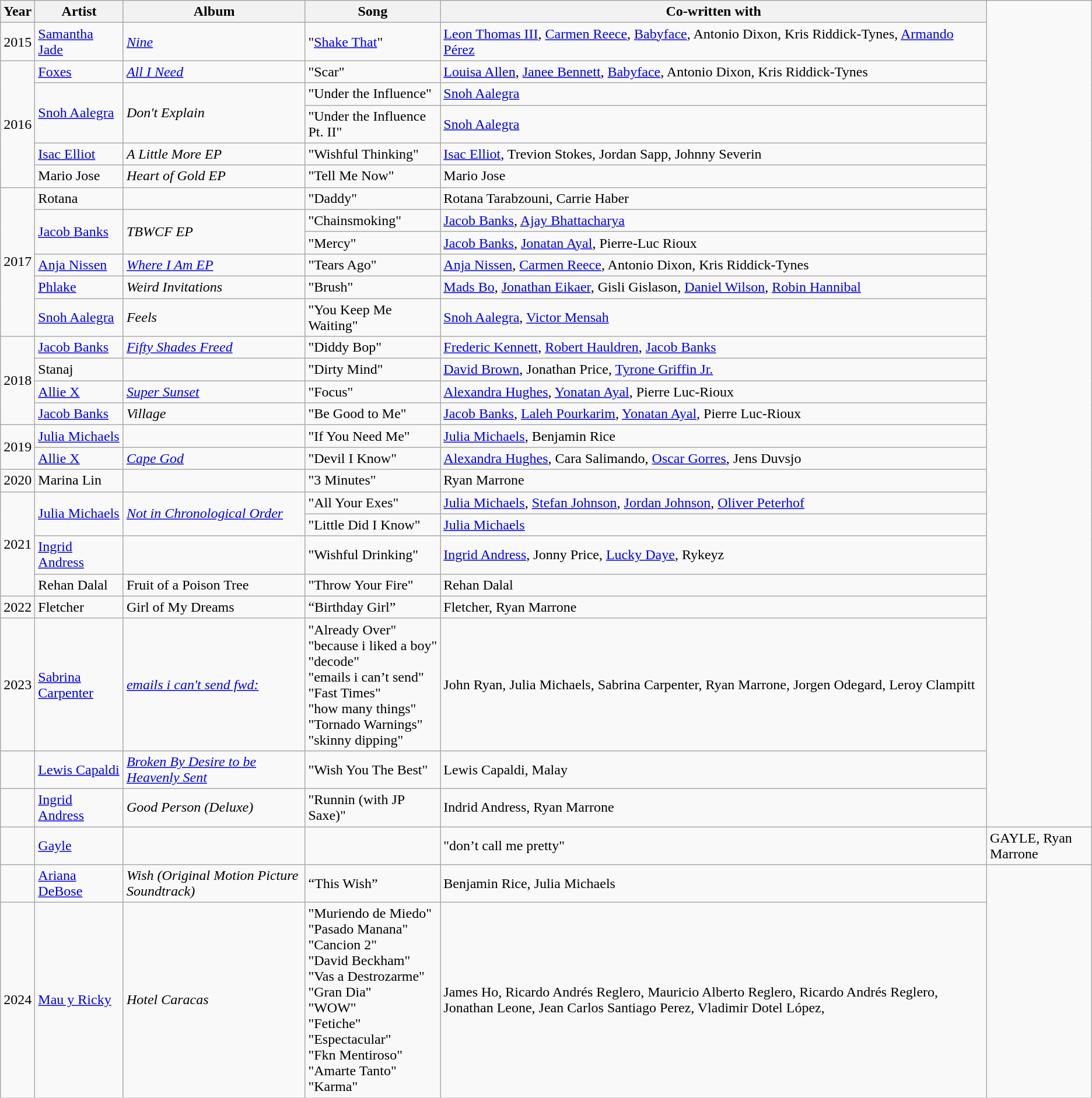<table class="wikitable">
<tr>
<th>Year</th>
<th>Artist</th>
<th>Album</th>
<th>Song</th>
<th>Co-written with</th>
</tr>
<tr>
<td>2015</td>
<td><a href='#'>Samantha Jade</a></td>
<td><em><a href='#'>Nine</a></em></td>
<td>"<a href='#'>Shake That</a>"<br></td>
<td><a href='#'>Leon Thomas III</a>, <a href='#'>Carmen Reece</a>, <a href='#'>Babyface</a>, Antonio Dixon, Kris Riddick-Tynes, <a href='#'>Armando Pérez</a></td>
</tr>
<tr>
<td rowspan="5">2016</td>
<td><a href='#'>Foxes</a></td>
<td><em><a href='#'>All I Need</a></em></td>
<td>"Scar"</td>
<td><a href='#'>Louisa Allen</a>, <a href='#'>Janee Bennett</a>, <a href='#'>Babyface</a>, Antonio Dixon, Kris Riddick-Tynes</td>
</tr>
<tr>
<td rowspan="2"><a href='#'>Snoh Aalegra</a></td>
<td rowspan="2"><em>Don't Explain</em></td>
<td>"Under the Influence"</td>
<td><a href='#'>Snoh Aalegra</a></td>
</tr>
<tr>
<td>"Under the Influence Pt. II"</td>
<td><a href='#'>Snoh Aalegra</a></td>
</tr>
<tr>
<td><a href='#'>Isac Elliot</a></td>
<td><em>A Little More EP</em></td>
<td>"Wishful Thinking"</td>
<td><a href='#'>Isac Elliot</a>, Trevion Stokes, Jordan Sapp, Johnny Severin</td>
</tr>
<tr>
<td>Mario Jose</td>
<td><em>Heart of Gold EP</em></td>
<td>"Tell Me Now"</td>
<td>Mario Jose</td>
</tr>
<tr>
<td rowspan="6">2017</td>
<td>Rotana</td>
<td></td>
<td>"Daddy"</td>
<td>Rotana Tarabzouni, Carrie Haber</td>
</tr>
<tr>
<td rowspan="2"><a href='#'>Jacob Banks</a></td>
<td rowspan="2"><em>TBWCF EP</em></td>
<td>"Chainsmoking"</td>
<td><a href='#'>Jacob Banks</a>, <a href='#'>Ajay Bhattacharya</a></td>
</tr>
<tr>
<td>"Mercy"</td>
<td><a href='#'>Jacob Banks</a>, <a href='#'>Jonatan Ayal</a>, Pierre-Luc Rioux</td>
</tr>
<tr>
<td><a href='#'>Anja Nissen</a></td>
<td><em><a href='#'>Where I Am EP</a></em></td>
<td>"Tears Ago"</td>
<td><a href='#'>Anja Nissen</a>, <a href='#'>Carmen Reece</a>, Antonio Dixon, Kris Riddick-Tynes</td>
</tr>
<tr>
<td><a href='#'>Phlake</a></td>
<td><em>Weird Invitations</em></td>
<td>"Brush"</td>
<td><a href='#'>Mads Bo</a>, <a href='#'>Jonathan Eikaer</a>, Gisli Gislason, <a href='#'>Daniel Wilson</a>, <a href='#'>Robin Hannibal</a></td>
</tr>
<tr>
<td><a href='#'>Snoh Aalegra</a></td>
<td><em>Feels</em></td>
<td>"You Keep Me Waiting"<br></td>
<td><a href='#'>Snoh Aalegra</a>, <a href='#'>Victor Mensah</a></td>
</tr>
<tr>
<td rowspan="4">2018</td>
<td><a href='#'>Jacob Banks</a></td>
<td><em><a href='#'>Fifty Shades Freed</a></em></td>
<td>"Diddy Bop"<br></td>
<td><a href='#'>Frederic Kennett</a>, <a href='#'>Robert Hauldren</a>, <a href='#'>Jacob Banks</a></td>
</tr>
<tr>
<td>Stanaj</td>
<td></td>
<td>"Dirty Mind"<br></td>
<td><a href='#'>David Brown</a>, Jonathan Price, <a href='#'>Tyrone Griffin Jr.</a></td>
</tr>
<tr>
<td><a href='#'>Allie X</a></td>
<td><em><a href='#'>Super Sunset</a></em></td>
<td>"Focus"</td>
<td><a href='#'>Alexandra Hughes</a>, <a href='#'>Yonatan Ayal</a>, Pierre Luc-Rioux</td>
</tr>
<tr>
<td><a href='#'>Jacob Banks</a></td>
<td><em>Village</em></td>
<td>"Be Good to Me"<br></td>
<td><a href='#'>Jacob Banks</a>, <a href='#'>Laleh Pourkarim</a>, <a href='#'>Yonatan Ayal</a>, Pierre Luc-Rioux</td>
</tr>
<tr>
<td rowspan="2">2019</td>
<td><a href='#'>Julia Michaels</a></td>
<td></td>
<td>"If You Need Me"</td>
<td><a href='#'>Julia Michaels</a>, Benjamin Rice</td>
</tr>
<tr>
<td><a href='#'>Allie X</a></td>
<td><em><a href='#'>Cape God</a></em></td>
<td>"Devil I Know"</td>
<td><a href='#'>Alexandra Hughes</a>, Cara Salimando, <a href='#'>Oscar Gorres</a>, Jens Duvsjo</td>
</tr>
<tr>
<td>2020</td>
<td>Marina Lin</td>
<td></td>
<td>"3 Minutes"</td>
<td>Ryan Marrone</td>
</tr>
<tr>
<td rowspan="4">2021</td>
<td rowspan="2"><a href='#'>Julia Michaels</a></td>
<td rowspan="2"><em><a href='#'>Not in Chronological Order</a></em></td>
<td>"All Your Exes"</td>
<td><a href='#'>Julia Michaels</a>, <a href='#'>Stefan Johnson</a>, <a href='#'>Jordan Johnson</a>, <a href='#'>Oliver Peterhof</a></td>
</tr>
<tr>
<td>"Little Did I Know"</td>
<td><a href='#'>Julia Michaels</a></td>
</tr>
<tr>
<td><a href='#'>Ingrid Andress</a></td>
<td></td>
<td>"Wishful Drinking"<br></td>
<td><a href='#'>Ingrid Andress</a>, Jonny Price, <a href='#'>Lucky Daye</a>, Rykeyz</td>
</tr>
<tr>
<td>Rehan Dalal</td>
<td>Fruit of a Poison Tree</td>
<td>"Throw Your Fire"</td>
<td>Rehan Dalal</td>
</tr>
<tr>
<td>2022</td>
<td>Fletcher</td>
<td>Girl of My Dreams</td>
<td>“Birthday Girl”</td>
<td>Fletcher, Ryan Marrone</td>
</tr>
<tr>
<td>2023</td>
<td><a href='#'>Sabrina Carpenter</a></td>
<td><em><a href='#'>emails i can't send fwd:</a></em></td>
<td>"Already Over"<br>"because i liked a boy"<br>"decode"<br>"emails i can’t send"<br>"Fast Times"<br>"how many things"<br>"Tornado Warnings"<br>"skinny dipping"</td>
<td>John Ryan, Julia Michaels, Sabrina Carpenter, Ryan Marrone, Jorgen Odegard, Leroy Clampitt</td>
</tr>
<tr>
<td></td>
<td><a href='#'>Lewis Capaldi</a></td>
<td><em><a href='#'>Broken By Desire to be Heavenly Sent</a></em></td>
<td>"Wish You The Best"</td>
<td>Lewis Capaldi, Malay</td>
</tr>
<tr>
<td></td>
<td><a href='#'>Ingrid Andress</a></td>
<td><em>Good Person (Deluxe)</em></td>
<td>"Runnin (with JP Saxe)"</td>
<td>Indrid Andress, Ryan Marrone</td>
</tr>
<tr>
<td></td>
<td><a href='#'>Gayle</a></td>
<td></td>
<td></td>
<td>"don’t call me pretty"</td>
<td>GAYLE, Ryan Marrone</td>
</tr>
<tr>
<td></td>
<td><a href='#'>Ariana DeBose</a></td>
<td><em>Wish (Original Motion Picture Soundtrack)</em></td>
<td>“This Wish”</td>
<td>Benjamin Rice, Julia Michaels</td>
</tr>
<tr>
<td>2024</td>
<td><a href='#'>Mau y Ricky</a></td>
<td><em>Hotel Caracas</em></td>
<td>"Muriendo de Miedo"<br>"Pasado Manana"<br>"Cancion 2"<br>"David Beckham"<br>"Vas a Destrozarme"<br>"Gran Dia"<br>"WOW"<br>"Fetiche"<br>"Espectacular"<br>"Fkn Mentiroso"<br>"Amarte Tanto"<br>"Karma"</td>
<td>James Ho, Ricardo Andrés Reglero, Mauricio Alberto Reglero, Ricardo Andrés Reglero, Jonathan Leone, Jean Carlos Santiago Perez, Vladimir Dotel López,</td>
</tr>
</table>
